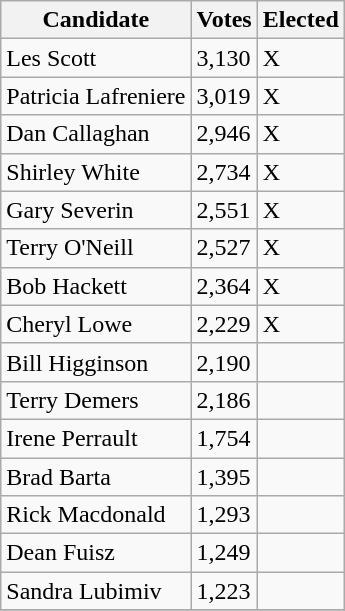<table class="wikitable" border="1">
<tr>
<th>Candidate</th>
<th>Votes</th>
<th>Elected</th>
</tr>
<tr>
<td>Les Scott</td>
<td>3,130</td>
<td>X</td>
</tr>
<tr>
<td>Patricia Lafreniere</td>
<td>3,019</td>
<td>X</td>
</tr>
<tr>
<td>Dan Callaghan</td>
<td>2,946</td>
<td>X</td>
</tr>
<tr>
<td>Shirley White</td>
<td>2,734</td>
<td>X</td>
</tr>
<tr>
<td>Gary Severin</td>
<td>2,551</td>
<td>X</td>
</tr>
<tr>
<td>Terry O'Neill</td>
<td>2,527</td>
<td>X</td>
</tr>
<tr>
<td>Bob Hackett</td>
<td>2,364</td>
<td>X</td>
</tr>
<tr>
<td>Cheryl Lowe</td>
<td>2,229</td>
<td>X</td>
</tr>
<tr>
<td>Bill Higginson</td>
<td>2,190</td>
<td></td>
</tr>
<tr>
<td>Terry Demers</td>
<td>2,186</td>
<td></td>
</tr>
<tr>
<td>Irene Perrault</td>
<td>1,754</td>
<td></td>
</tr>
<tr>
<td>Brad Barta</td>
<td>1,395</td>
<td></td>
</tr>
<tr>
<td>Rick Macdonald</td>
<td>1,293</td>
<td></td>
</tr>
<tr>
<td>Dean Fuisz</td>
<td>1,249</td>
<td></td>
</tr>
<tr>
<td>Sandra Lubimiv</td>
<td>1,223</td>
<td></td>
</tr>
<tr>
</tr>
</table>
